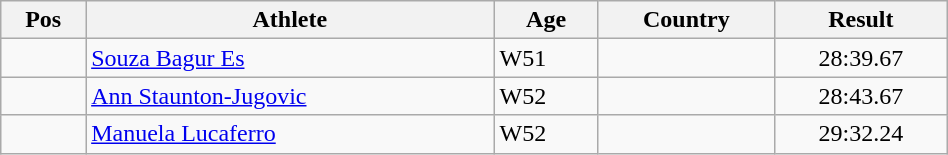<table class="wikitable"  style="text-align:center; width:50%;">
<tr>
<th>Pos</th>
<th>Athlete</th>
<th>Age</th>
<th>Country</th>
<th>Result</th>
</tr>
<tr>
<td align=center></td>
<td align=left><a href='#'>Souza Bagur Es</a></td>
<td align=left>W51</td>
<td align=left></td>
<td>28:39.67</td>
</tr>
<tr>
<td align=center></td>
<td align=left><a href='#'>Ann Staunton-Jugovic</a></td>
<td align=left>W52</td>
<td align=left></td>
<td>28:43.67</td>
</tr>
<tr>
<td align=center></td>
<td align=left><a href='#'>Manuela Lucaferro</a></td>
<td align=left>W52</td>
<td align=left></td>
<td>29:32.24</td>
</tr>
</table>
